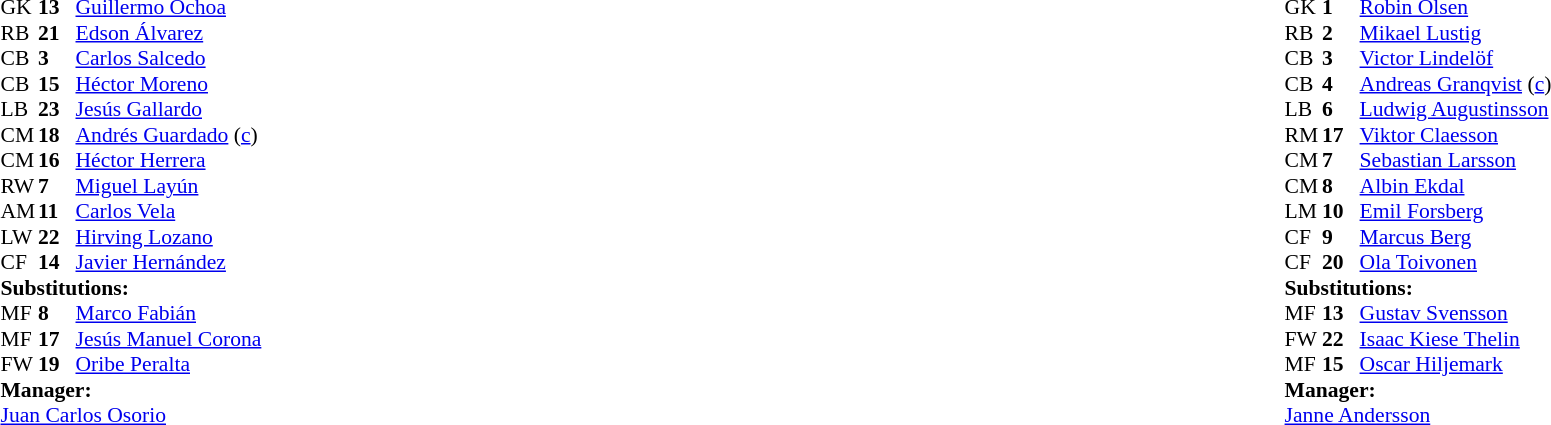<table width="100%">
<tr>
<td valign="top" width="40%"><br><table style="font-size:90%" cellspacing="0" cellpadding="0">
<tr>
<th width=25></th>
<th width=25></th>
</tr>
<tr>
<td>GK</td>
<td><strong>13</strong></td>
<td><a href='#'>Guillermo Ochoa</a></td>
</tr>
<tr>
<td>RB</td>
<td><strong>21</strong></td>
<td><a href='#'>Edson Álvarez</a></td>
</tr>
<tr>
<td>CB</td>
<td><strong>3</strong></td>
<td><a href='#'>Carlos Salcedo</a></td>
</tr>
<tr>
<td>CB</td>
<td><strong>15</strong></td>
<td><a href='#'>Héctor Moreno</a></td>
<td></td>
</tr>
<tr>
<td>LB</td>
<td><strong>23</strong></td>
<td><a href='#'>Jesús Gallardo</a></td>
<td></td>
<td></td>
</tr>
<tr>
<td>CM</td>
<td><strong>18</strong></td>
<td><a href='#'>Andrés Guardado</a> (<a href='#'>c</a>)</td>
<td></td>
<td></td>
</tr>
<tr>
<td>CM</td>
<td><strong>16</strong></td>
<td><a href='#'>Héctor Herrera</a></td>
</tr>
<tr>
<td>RW</td>
<td><strong>7</strong></td>
<td><a href='#'>Miguel Layún</a></td>
<td></td>
<td></td>
</tr>
<tr>
<td>AM</td>
<td><strong>11</strong></td>
<td><a href='#'>Carlos Vela</a></td>
</tr>
<tr>
<td>LW</td>
<td><strong>22</strong></td>
<td><a href='#'>Hirving Lozano</a></td>
</tr>
<tr>
<td>CF</td>
<td><strong>14</strong></td>
<td><a href='#'>Javier Hernández</a></td>
</tr>
<tr>
<td colspan=3><strong>Substitutions:</strong></td>
</tr>
<tr>
<td>MF</td>
<td><strong>8</strong></td>
<td><a href='#'>Marco Fabián</a></td>
<td></td>
<td></td>
</tr>
<tr>
<td>MF</td>
<td><strong>17</strong></td>
<td><a href='#'>Jesús Manuel Corona</a></td>
<td></td>
<td></td>
</tr>
<tr>
<td>FW</td>
<td><strong>19</strong></td>
<td><a href='#'>Oribe Peralta</a></td>
<td></td>
<td></td>
</tr>
<tr>
<td colspan=3><strong>Manager:</strong></td>
</tr>
<tr>
<td colspan=3> <a href='#'>Juan Carlos Osorio</a></td>
</tr>
</table>
</td>
<td valign="top"></td>
<td valign="top" width="50%"><br><table style="font-size:90%; margin:auto" cellspacing="0" cellpadding="0">
<tr>
<th width=25></th>
<th width=25></th>
</tr>
<tr>
<td>GK</td>
<td><strong>1</strong></td>
<td><a href='#'>Robin Olsen</a></td>
</tr>
<tr>
<td>RB</td>
<td><strong>2</strong></td>
<td><a href='#'>Mikael Lustig</a></td>
<td></td>
</tr>
<tr>
<td>CB</td>
<td><strong>3</strong></td>
<td><a href='#'>Victor Lindelöf</a></td>
</tr>
<tr>
<td>CB</td>
<td><strong>4</strong></td>
<td><a href='#'>Andreas Granqvist</a> (<a href='#'>c</a>)</td>
</tr>
<tr>
<td>LB</td>
<td><strong>6</strong></td>
<td><a href='#'>Ludwig Augustinsson</a></td>
</tr>
<tr>
<td>RM</td>
<td><strong>17</strong></td>
<td><a href='#'>Viktor Claesson</a></td>
</tr>
<tr>
<td>CM</td>
<td><strong>7</strong></td>
<td><a href='#'>Sebastian Larsson</a></td>
<td></td>
<td></td>
</tr>
<tr>
<td>CM</td>
<td><strong>8</strong></td>
<td><a href='#'>Albin Ekdal</a></td>
<td></td>
<td></td>
</tr>
<tr>
<td>LM</td>
<td><strong>10</strong></td>
<td><a href='#'>Emil Forsberg</a></td>
</tr>
<tr>
<td>CF</td>
<td><strong>9</strong></td>
<td><a href='#'>Marcus Berg</a></td>
<td></td>
<td></td>
</tr>
<tr>
<td>CF</td>
<td><strong>20</strong></td>
<td><a href='#'>Ola Toivonen</a></td>
</tr>
<tr>
<td colspan=3><strong>Substitutions:</strong></td>
</tr>
<tr>
<td>MF</td>
<td><strong>13</strong></td>
<td><a href='#'>Gustav Svensson</a></td>
<td></td>
<td></td>
</tr>
<tr>
<td>FW</td>
<td><strong>22</strong></td>
<td><a href='#'>Isaac Kiese Thelin</a></td>
<td></td>
<td></td>
</tr>
<tr>
<td>MF</td>
<td><strong>15</strong></td>
<td><a href='#'>Oscar Hiljemark</a></td>
<td></td>
<td></td>
</tr>
<tr>
<td colspan=3><strong>Manager:</strong></td>
</tr>
<tr>
<td colspan=3><a href='#'>Janne Andersson</a></td>
</tr>
</table>
</td>
</tr>
</table>
